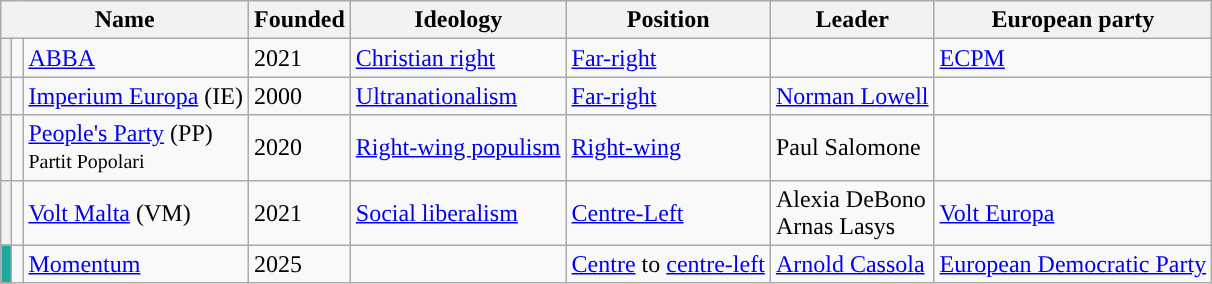<table class="wikitable">
<tr>
<th colspan="3">Name</th>
<th>Founded</th>
<th>Ideology</th>
<th>Position</th>
<th>Leader</th>
<th>European party</th>
</tr>
<tr>
<th style="background-color:"></th>
<td></td>
<td><a href='#'>ABBA</a></td>
<td>2021</td>
<td><a href='#'>Christian right</a></td>
<td><a href='#'>Far-right</a></td>
<td></td>
<td><a href='#'>ECPM</a></td>
</tr>
<tr>
<th style="background-color:"></th>
<td></td>
<td><a href='#'>Imperium Europa</a> (IE)</td>
<td>2000</td>
<td><a href='#'>Ultranationalism</a></td>
<td><a href='#'>Far-right</a></td>
<td><a href='#'>Norman Lowell</a></td>
<td></td>
</tr>
<tr>
<th style="background:"></th>
<td></td>
<td><a href='#'>People's Party</a> (PP)<br><small>Partit Popolari</small></td>
<td>2020</td>
<td><a href='#'>Right-wing populism</a></td>
<td><a href='#'>Right-wing</a></td>
<td>Paul Salomone</td>
<td></td>
</tr>
<tr>
<th style="background-color:"></th>
<td></td>
<td><a href='#'>Volt Malta</a> (VM)</td>
<td>2021</td>
<td><a href='#'>Social liberalism</a></td>
<td><a href='#'>Centre-Left</a></td>
<td>Alexia DeBono<br>Arnas Lasys</td>
<td><a href='#'>Volt Europa</a></td>
</tr>
<tr>
<th style="background-color:#1BA99E"></th>
<td></td>
<td><a href='#'>Momentum</a></td>
<td>2025</td>
<td></td>
<td><a href='#'>Centre</a> to <a href='#'>centre-left</a></td>
<td><a href='#'>Arnold Cassola</a></td>
<td><a href='#'>European Democratic Party</a></td>
</tr>
</table>
